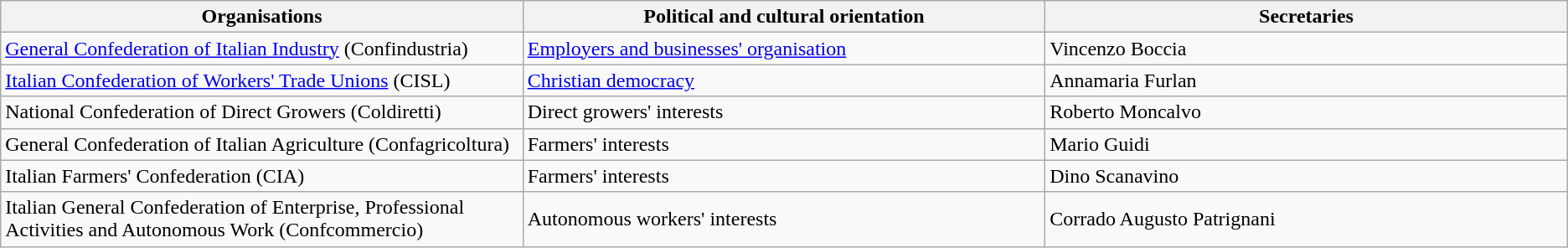<table class="wikitable">
<tr>
<th width=18%>Organisations</th>
<th width=18%>Political and cultural orientation</th>
<th width=18%>Secretaries</th>
</tr>
<tr>
<td><a href='#'>General Confederation of Italian Industry</a> (Confindustria)</td>
<td><a href='#'>Employers and businesses' organisation</a></td>
<td>Vincenzo Boccia</td>
</tr>
<tr>
<td><a href='#'>Italian Confederation of Workers' Trade Unions</a> (CISL)</td>
<td><a href='#'>Christian democracy</a></td>
<td>Annamaria Furlan</td>
</tr>
<tr>
<td>National Confederation of Direct Growers (Coldiretti)</td>
<td>Direct growers' interests</td>
<td>Roberto Moncalvo</td>
</tr>
<tr>
<td>General Confederation of Italian Agriculture (Confagricoltura)</td>
<td>Farmers' interests</td>
<td>Mario Guidi</td>
</tr>
<tr>
<td>Italian Farmers' Confederation (CIA)</td>
<td>Farmers' interests</td>
<td>Dino Scanavino</td>
</tr>
<tr>
<td>Italian General Confederation of Enterprise, Professional Activities and Autonomous Work (Confcommercio)</td>
<td>Autonomous workers' interests</td>
<td>Corrado Augusto Patrignani</td>
</tr>
</table>
